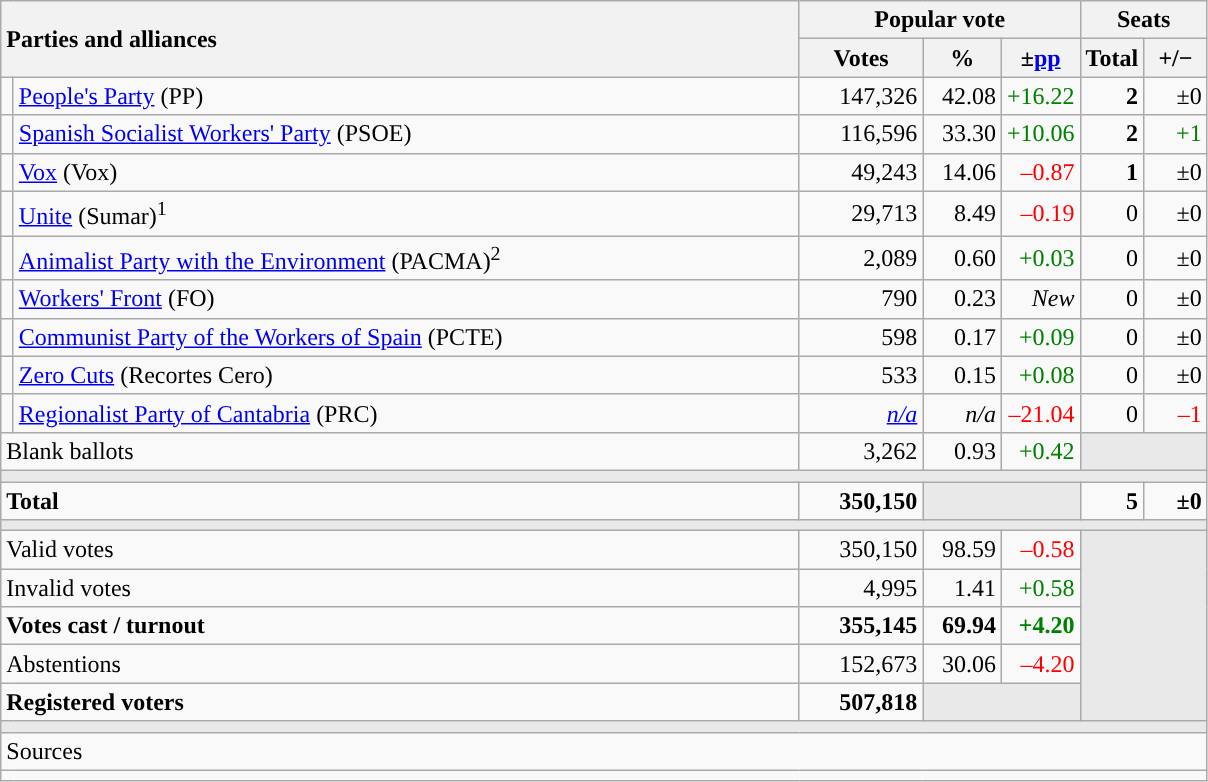<table class="wikitable" style="text-align:right;">
<tr>
<th style="text-align:left;" rowspan="2" colspan="2" width="525">Parties and alliances</th>
<th colspan="3">Popular vote</th>
<th colspan="2">Seats</th>
</tr>
<tr>
<th width="75">Votes</th>
<th width="45">%</th>
<th width="45">±<a href='#'>pp</a></th>
<th width="35">Total</th>
<th width="35">+/−</th>
</tr>
<tr>
<td width="1" style="color:inherit;background:"></td>
<td align="left"><a href='#'>People's Party</a> (PP)</td>
<td>147,326</td>
<td>42.08</td>
<td style="color:green;">+16.22</td>
<td><strong>2</strong></td>
<td>±0</td>
</tr>
<tr>
<td style="color:inherit;background:"></td>
<td align="left"><a href='#'>Spanish Socialist Workers' Party</a> (PSOE)</td>
<td>116,596</td>
<td>33.30</td>
<td style="color:green;">+10.06</td>
<td><strong>2</strong></td>
<td style="color:green;">+1</td>
</tr>
<tr>
<td style="color:inherit;background:"></td>
<td align="left"><a href='#'>Vox</a> (Vox)</td>
<td>49,243</td>
<td>14.06</td>
<td style="color:red;">–0.87</td>
<td><strong>1</strong></td>
<td>±0</td>
</tr>
<tr>
<td style="color:inherit;background:"></td>
<td align="left"><a href='#'>Unite</a> (Sumar)<sup>1</sup></td>
<td>29,713</td>
<td>8.49</td>
<td style="color:red;">–0.19</td>
<td>0</td>
<td>±0</td>
</tr>
<tr>
<td style="color:inherit;background:"></td>
<td align="left"><a href='#'>Animalist Party with the Environment</a> (PACMA)<sup>2</sup></td>
<td>2,089</td>
<td>0.60</td>
<td style="color:green;">+0.03</td>
<td>0</td>
<td>±0</td>
</tr>
<tr>
<td style="color:inherit;background:"></td>
<td align="left"><a href='#'>Workers' Front</a> (FO)</td>
<td>790</td>
<td>0.23</td>
<td><em>New</em></td>
<td>0</td>
<td>±0</td>
</tr>
<tr>
<td style="color:inherit;background:"></td>
<td align="left"><a href='#'>Communist Party of the Workers of Spain</a> (PCTE)</td>
<td>598</td>
<td>0.17</td>
<td style="color:green;">+0.09</td>
<td>0</td>
<td>±0</td>
</tr>
<tr>
<td style="color:inherit;background:"></td>
<td align="left"><a href='#'>Zero Cuts</a> (Recortes Cero)</td>
<td>533</td>
<td>0.15</td>
<td style="color:green;">+0.08</td>
<td>0</td>
<td>±0</td>
</tr>
<tr>
<td style="color:inherit;background:"></td>
<td align="left"><a href='#'>Regionalist Party of Cantabria</a> (PRC)</td>
<td><em><a href='#'>n/a</a></em></td>
<td><em>n/a</em></td>
<td style="color:red;">–21.04</td>
<td>0</td>
<td style="color:red;">–1</td>
</tr>
<tr>
<td align="left" colspan="2">Blank ballots</td>
<td>3,262</td>
<td>0.93</td>
<td style="color:green;">+0.42</td>
<td bgcolor="#E9E9E9" colspan="2"></td>
</tr>
<tr>
<td colspan="7" bgcolor="#E9E9E9"></td>
</tr>
<tr style="font-weight:bold;">
<td align="left" colspan="2">Total</td>
<td>350,150</td>
<td bgcolor="#E9E9E9" colspan="2"></td>
<td>5</td>
<td>±0</td>
</tr>
<tr>
<td colspan="7" bgcolor="#E9E9E9"></td>
</tr>
<tr>
<td align="left" colspan="2">Valid votes</td>
<td>350,150</td>
<td>98.59</td>
<td style="color:red;">–0.58</td>
<td bgcolor="#E9E9E9" colspan="2" rowspan="5"></td>
</tr>
<tr>
<td align="left" colspan="2">Invalid votes</td>
<td>4,995</td>
<td>1.41</td>
<td style="color:green;">+0.58</td>
</tr>
<tr style="font-weight:bold;">
<td align="left" colspan="2">Votes cast / turnout</td>
<td>355,145</td>
<td>69.94</td>
<td style="color:green;">+4.20</td>
</tr>
<tr>
<td align="left" colspan="2">Abstentions</td>
<td>152,673</td>
<td>30.06</td>
<td style="color:red;">–4.20</td>
</tr>
<tr style="font-weight:bold;">
<td align="left" colspan="2">Registered voters</td>
<td>507,818</td>
<td bgcolor="#E9E9E9" colspan="2"></td>
</tr>
<tr>
<td colspan="7" bgcolor="#E9E9E9"></td>
</tr>
<tr>
<td align="left" colspan="7">Sources</td>
</tr>
<tr>
<td colspan="7" style="text-align:left; max-width:790px;"></td>
</tr>
</table>
